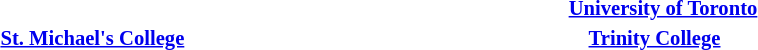<table class="toccolours" style="margin: 0 auto; width:90%; font-size: 0.86em">
<tr>
<th colspan="3"><a href='#'>University of Toronto</a></th>
</tr>
<tr>
<th><a href='#'>St. Michael's College</a></th>
<th><a href='#'>Trinity College</a></th>
<th></th>
</tr>
<tr>
<td style="width: 33%;"><br></td>
<td style="width: 33%;"><br></td>
<td></td>
</tr>
<tr>
</tr>
</table>
